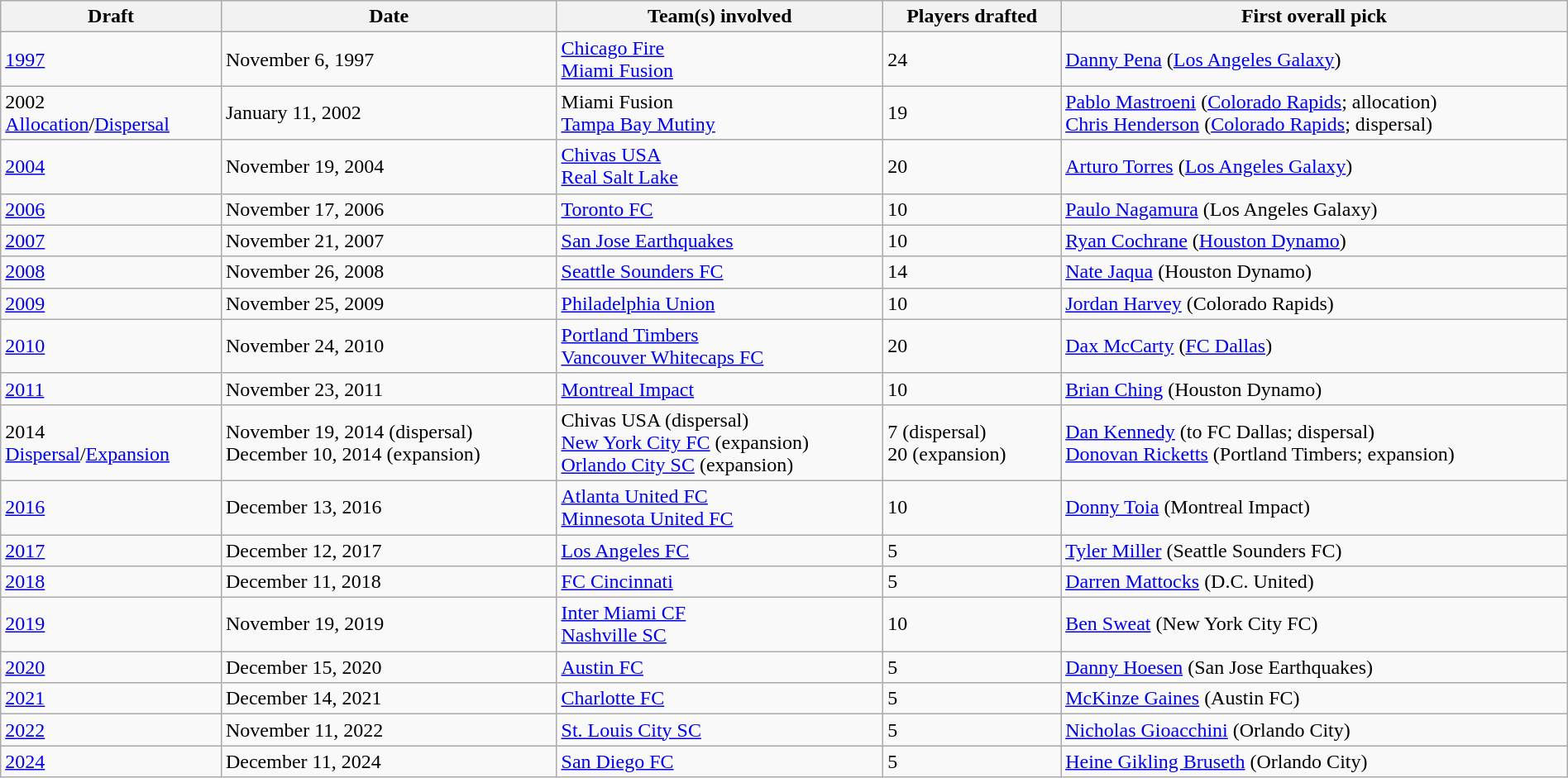<table class="wikitable sortable" style="width:100%">
<tr>
<th>Draft</th>
<th>Date</th>
<th>Team(s) involved</th>
<th>Players drafted</th>
<th>First overall pick</th>
</tr>
<tr>
<td><a href='#'>1997</a></td>
<td>November 6, 1997</td>
<td><a href='#'>Chicago Fire</a> <br> <a href='#'>Miami Fusion</a></td>
<td>24</td>
<td><a href='#'>Danny Pena</a> (<a href='#'>Los Angeles Galaxy</a>)</td>
</tr>
<tr>
<td>2002 <br> <a href='#'>Allocation</a>/<a href='#'>Dispersal</a></td>
<td>January 11, 2002</td>
<td>Miami Fusion <br> <a href='#'>Tampa Bay Mutiny</a></td>
<td>19</td>
<td><a href='#'>Pablo Mastroeni</a> (<a href='#'>Colorado Rapids</a>; allocation) <br> <a href='#'>Chris Henderson</a> (<a href='#'>Colorado Rapids</a>; dispersal)</td>
</tr>
<tr>
<td><a href='#'>2004</a></td>
<td>November 19, 2004</td>
<td><a href='#'>Chivas USA</a> <br> <a href='#'>Real Salt Lake</a></td>
<td>20</td>
<td><a href='#'>Arturo Torres</a> (<a href='#'>Los Angeles Galaxy</a>)</td>
</tr>
<tr>
<td><a href='#'>2006</a></td>
<td>November 17, 2006</td>
<td><a href='#'>Toronto FC</a></td>
<td>10</td>
<td><a href='#'>Paulo Nagamura</a> (Los Angeles Galaxy)</td>
</tr>
<tr>
<td><a href='#'>2007</a></td>
<td>November 21, 2007</td>
<td><a href='#'>San Jose Earthquakes</a></td>
<td>10</td>
<td><a href='#'>Ryan Cochrane</a> (<a href='#'>Houston Dynamo</a>)</td>
</tr>
<tr>
<td><a href='#'>2008</a></td>
<td>November 26, 2008</td>
<td><a href='#'>Seattle Sounders FC</a></td>
<td>14</td>
<td><a href='#'>Nate Jaqua</a> (Houston Dynamo)</td>
</tr>
<tr>
<td><a href='#'>2009</a></td>
<td>November 25, 2009</td>
<td><a href='#'>Philadelphia Union</a></td>
<td>10</td>
<td><a href='#'>Jordan Harvey</a> (Colorado Rapids)</td>
</tr>
<tr>
<td><a href='#'>2010</a></td>
<td>November 24, 2010</td>
<td><a href='#'>Portland Timbers</a> <br> <a href='#'>Vancouver Whitecaps FC</a></td>
<td>20</td>
<td><a href='#'>Dax McCarty</a> (<a href='#'>FC Dallas</a>)</td>
</tr>
<tr>
<td><a href='#'>2011</a></td>
<td>November 23, 2011</td>
<td><a href='#'>Montreal Impact</a></td>
<td>10</td>
<td><a href='#'>Brian Ching</a> (Houston Dynamo)</td>
</tr>
<tr>
<td>2014 <br> <a href='#'>Dispersal</a>/<a href='#'>Expansion</a></td>
<td>November 19, 2014 (dispersal) <br> December 10, 2014 (expansion)</td>
<td>Chivas USA (dispersal) <br> <a href='#'>New York City FC</a> (expansion) <br> <a href='#'>Orlando City SC</a> (expansion)</td>
<td>7 (dispersal) <br> 20 (expansion)</td>
<td><a href='#'>Dan Kennedy</a> (to FC Dallas; dispersal) <br> <a href='#'>Donovan Ricketts</a> (Portland Timbers; expansion)</td>
</tr>
<tr>
<td><a href='#'>2016</a></td>
<td>December 13, 2016</td>
<td><a href='#'>Atlanta United FC</a> <br> <a href='#'>Minnesota United FC</a></td>
<td>10</td>
<td><a href='#'>Donny Toia</a> (Montreal Impact)</td>
</tr>
<tr>
<td><a href='#'>2017</a></td>
<td>December 12, 2017</td>
<td><a href='#'>Los Angeles FC</a></td>
<td>5</td>
<td><a href='#'>Tyler Miller</a> (Seattle Sounders FC)</td>
</tr>
<tr>
<td><a href='#'>2018</a></td>
<td>December 11, 2018</td>
<td><a href='#'>FC Cincinnati</a></td>
<td>5</td>
<td><a href='#'>Darren Mattocks</a> (D.C. United)</td>
</tr>
<tr>
<td><a href='#'>2019</a></td>
<td>November 19, 2019</td>
<td><a href='#'>Inter Miami CF</a> <br> <a href='#'>Nashville SC</a></td>
<td>10</td>
<td><a href='#'>Ben Sweat</a> (New York City FC)</td>
</tr>
<tr>
<td><a href='#'>2020</a></td>
<td>December 15, 2020</td>
<td><a href='#'>Austin FC</a></td>
<td>5</td>
<td><a href='#'>Danny Hoesen</a> (San Jose Earthquakes)</td>
</tr>
<tr>
<td><a href='#'>2021</a></td>
<td>December 14, 2021</td>
<td><a href='#'>Charlotte FC</a></td>
<td>5</td>
<td><a href='#'>McKinze Gaines</a> (Austin FC)</td>
</tr>
<tr>
<td><a href='#'>2022</a></td>
<td>November 11, 2022</td>
<td><a href='#'>St. Louis City SC</a></td>
<td>5</td>
<td><a href='#'>Nicholas Gioacchini</a> (Orlando City)</td>
</tr>
<tr>
<td><a href='#'>2024</a></td>
<td>December 11, 2024</td>
<td><a href='#'>San Diego FC</a></td>
<td>5</td>
<td><a href='#'>Heine Gikling Bruseth</a> (Orlando City)</td>
</tr>
</table>
